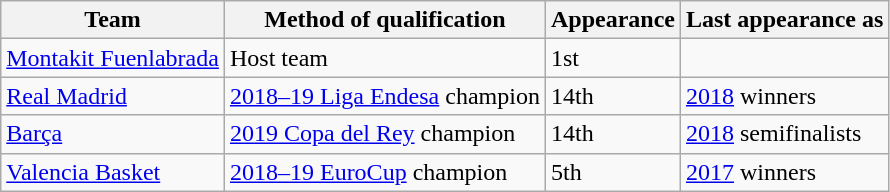<table class="wikitable">
<tr>
<th>Team</th>
<th>Method of qualification</th>
<th>Appearance</th>
<th>Last appearance as</th>
</tr>
<tr>
<td><a href='#'>Montakit Fuenlabrada</a></td>
<td>Host team</td>
<td>1st</td>
<td></td>
</tr>
<tr>
<td><a href='#'>Real Madrid</a></td>
<td><a href='#'>2018–19 Liga Endesa</a> champion</td>
<td>14th</td>
<td><a href='#'>2018</a> winners</td>
</tr>
<tr>
<td><a href='#'>Barça</a></td>
<td><a href='#'>2019 Copa del Rey</a> champion</td>
<td>14th</td>
<td><a href='#'>2018</a> semifinalists</td>
</tr>
<tr>
<td><a href='#'>Valencia Basket</a></td>
<td><a href='#'>2018–19 EuroCup</a> champion</td>
<td>5th</td>
<td><a href='#'>2017</a> winners</td>
</tr>
</table>
